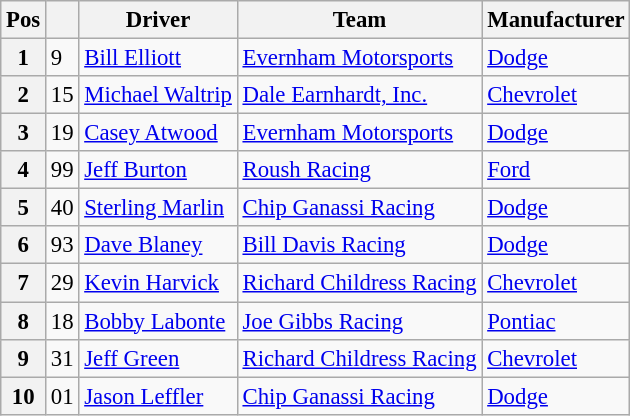<table class="wikitable" style="font-size:95%">
<tr>
<th>Pos</th>
<th></th>
<th>Driver</th>
<th>Team</th>
<th>Manufacturer</th>
</tr>
<tr>
<th>1</th>
<td>9</td>
<td><a href='#'>Bill Elliott</a></td>
<td><a href='#'>Evernham Motorsports</a></td>
<td><a href='#'>Dodge</a></td>
</tr>
<tr>
<th>2</th>
<td>15</td>
<td><a href='#'>Michael Waltrip</a></td>
<td><a href='#'>Dale Earnhardt, Inc.</a></td>
<td><a href='#'>Chevrolet</a></td>
</tr>
<tr>
<th>3</th>
<td>19</td>
<td><a href='#'>Casey Atwood</a></td>
<td><a href='#'>Evernham Motorsports</a></td>
<td><a href='#'>Dodge</a></td>
</tr>
<tr>
<th>4</th>
<td>99</td>
<td><a href='#'>Jeff Burton</a></td>
<td><a href='#'>Roush Racing</a></td>
<td><a href='#'>Ford</a></td>
</tr>
<tr>
<th>5</th>
<td>40</td>
<td><a href='#'>Sterling Marlin</a></td>
<td><a href='#'>Chip Ganassi Racing</a></td>
<td><a href='#'>Dodge</a></td>
</tr>
<tr>
<th>6</th>
<td>93</td>
<td><a href='#'>Dave Blaney</a></td>
<td><a href='#'>Bill Davis Racing</a></td>
<td><a href='#'>Dodge</a></td>
</tr>
<tr>
<th>7</th>
<td>29</td>
<td><a href='#'>Kevin Harvick</a></td>
<td><a href='#'>Richard Childress Racing</a></td>
<td><a href='#'>Chevrolet</a></td>
</tr>
<tr>
<th>8</th>
<td>18</td>
<td><a href='#'>Bobby Labonte</a></td>
<td><a href='#'>Joe Gibbs Racing</a></td>
<td><a href='#'>Pontiac</a></td>
</tr>
<tr>
<th>9</th>
<td>31</td>
<td><a href='#'>Jeff Green</a></td>
<td><a href='#'>Richard Childress Racing</a></td>
<td><a href='#'>Chevrolet</a></td>
</tr>
<tr>
<th>10</th>
<td>01</td>
<td><a href='#'>Jason Leffler</a></td>
<td><a href='#'>Chip Ganassi Racing</a></td>
<td><a href='#'>Dodge</a></td>
</tr>
</table>
